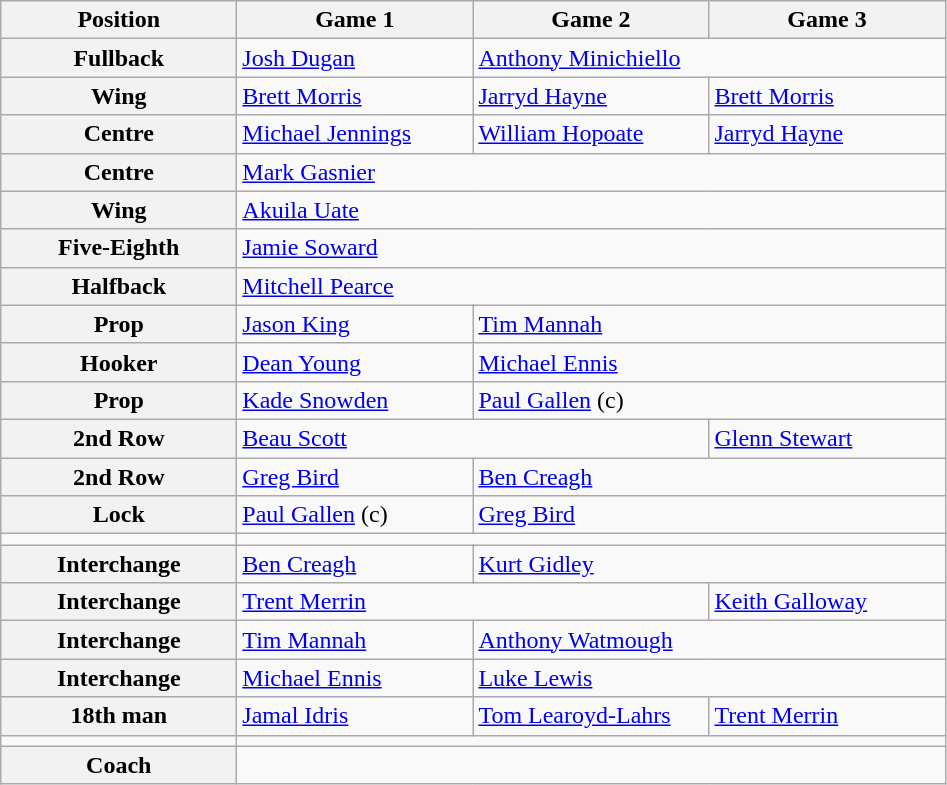<table class="wikitable">
<tr>
<th width="150">Position</th>
<th width="150">Game 1</th>
<th width="150">Game 2</th>
<th width="150">Game 3</th>
</tr>
<tr>
<th>Fullback</th>
<td colspan="1"> <a href='#'>Josh Dugan</a></td>
<td colspan="2"> <a href='#'>Anthony Minichiello</a> </td>
</tr>
<tr>
<th>Wing</th>
<td> <a href='#'>Brett Morris</a></td>
<td> <a href='#'>Jarryd Hayne</a></td>
<td> <a href='#'>Brett Morris</a></td>
</tr>
<tr>
<th>Centre</th>
<td> <a href='#'>Michael Jennings</a></td>
<td> <a href='#'>William Hopoate</a></td>
<td> <a href='#'>Jarryd Hayne</a></td>
</tr>
<tr>
<th>Centre</th>
<td colspan="3"> <a href='#'>Mark Gasnier</a></td>
</tr>
<tr>
<th>Wing</th>
<td colspan="3"> <a href='#'>Akuila Uate</a></td>
</tr>
<tr>
<th>Five-Eighth</th>
<td colspan="3"> <a href='#'>Jamie Soward</a></td>
</tr>
<tr>
<th>Halfback</th>
<td colspan="3"> <a href='#'>Mitchell Pearce</a></td>
</tr>
<tr>
<th>Prop</th>
<td colspan="1"> <a href='#'>Jason King</a></td>
<td colspan="2"> <a href='#'>Tim Mannah</a></td>
</tr>
<tr>
<th>Hooker</th>
<td colspan="1"> <a href='#'>Dean Young</a> </td>
<td colspan="2"> <a href='#'>Michael Ennis</a></td>
</tr>
<tr>
<th>Prop</th>
<td colspan="1"> <a href='#'>Kade Snowden</a></td>
<td colspan="2"> <a href='#'>Paul Gallen</a> (c)</td>
</tr>
<tr>
<th>2nd Row</th>
<td colspan="2"> <a href='#'>Beau Scott</a></td>
<td colspan="1"> <a href='#'>Glenn Stewart</a></td>
</tr>
<tr>
<th>2nd Row</th>
<td colspan="1"> <a href='#'>Greg Bird</a></td>
<td colspan="2"> <a href='#'>Ben Creagh</a></td>
</tr>
<tr>
<th>Lock</th>
<td colspan="1"> <a href='#'>Paul Gallen</a> (c)</td>
<td colspan="2"> <a href='#'>Greg Bird</a></td>
</tr>
<tr>
<td></td>
</tr>
<tr>
<th>Interchange</th>
<td colspan="1"> <a href='#'>Ben Creagh</a></td>
<td colspan="2"> <a href='#'>Kurt Gidley</a></td>
</tr>
<tr>
<th>Interchange</th>
<td colspan="2"> <a href='#'>Trent Merrin</a></td>
<td colspan="1"> <a href='#'>Keith Galloway</a></td>
</tr>
<tr>
<th>Interchange</th>
<td colspan="1"> <a href='#'>Tim Mannah</a></td>
<td colspan="2"> <a href='#'>Anthony Watmough</a></td>
</tr>
<tr>
<th>Interchange</th>
<td colspan="1"> <a href='#'>Michael Ennis</a></td>
<td colspan="2"> <a href='#'>Luke Lewis</a></td>
</tr>
<tr>
<th>18th man </th>
<td> <a href='#'>Jamal Idris</a></td>
<td> <a href='#'>Tom Learoyd-Lahrs</a></td>
<td> <a href='#'>Trent Merrin</a></td>
</tr>
<tr>
<td></td>
</tr>
<tr>
<th>Coach</th>
<td colspan="3"></td>
</tr>
</table>
